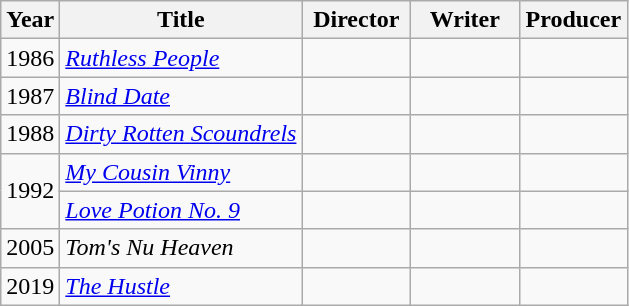<table class="wikitable">
<tr>
<th>Year</th>
<th>Title</th>
<th width="65">Director</th>
<th width="65">Writer</th>
<th width="65">Producer</th>
</tr>
<tr>
<td>1986</td>
<td><em><a href='#'>Ruthless People</a></em></td>
<td></td>
<td></td>
<td></td>
</tr>
<tr>
<td>1987</td>
<td><em><a href='#'>Blind Date</a></em></td>
<td></td>
<td></td>
<td></td>
</tr>
<tr>
<td>1988</td>
<td><em><a href='#'>Dirty Rotten Scoundrels</a></em></td>
<td></td>
<td></td>
<td></td>
</tr>
<tr>
<td rowspan=2>1992</td>
<td><em><a href='#'>My Cousin Vinny</a></em></td>
<td></td>
<td></td>
<td></td>
</tr>
<tr>
<td><em><a href='#'>Love Potion No. 9</a></em></td>
<td></td>
<td></td>
<td></td>
</tr>
<tr>
<td>2005</td>
<td><em>Tom's Nu Heaven</em></td>
<td></td>
<td></td>
<td></td>
</tr>
<tr>
<td>2019</td>
<td><em><a href='#'>The Hustle</a></em></td>
<td></td>
<td></td>
<td></td>
</tr>
</table>
